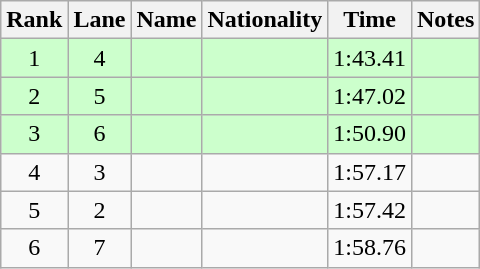<table class="wikitable sortable" style="text-align:center">
<tr>
<th>Rank</th>
<th>Lane</th>
<th>Name</th>
<th>Nationality</th>
<th>Time</th>
<th>Notes</th>
</tr>
<tr bgcolor=ccffcc>
<td>1</td>
<td>4</td>
<td align=left></td>
<td align=left></td>
<td>1:43.41</td>
<td><strong></strong></td>
</tr>
<tr bgcolor=ccffcc>
<td>2</td>
<td>5</td>
<td align=left></td>
<td align=left></td>
<td>1:47.02</td>
<td><strong></strong></td>
</tr>
<tr bgcolor=ccffcc>
<td>3</td>
<td>6</td>
<td align=left></td>
<td align=left></td>
<td>1:50.90</td>
<td><strong></strong></td>
</tr>
<tr>
<td>4</td>
<td>3</td>
<td align=left></td>
<td align=left></td>
<td>1:57.17</td>
<td></td>
</tr>
<tr>
<td>5</td>
<td>2</td>
<td align=left></td>
<td align=left></td>
<td>1:57.42</td>
<td></td>
</tr>
<tr>
<td>6</td>
<td>7</td>
<td align=left></td>
<td align=left></td>
<td>1:58.76</td>
<td></td>
</tr>
</table>
